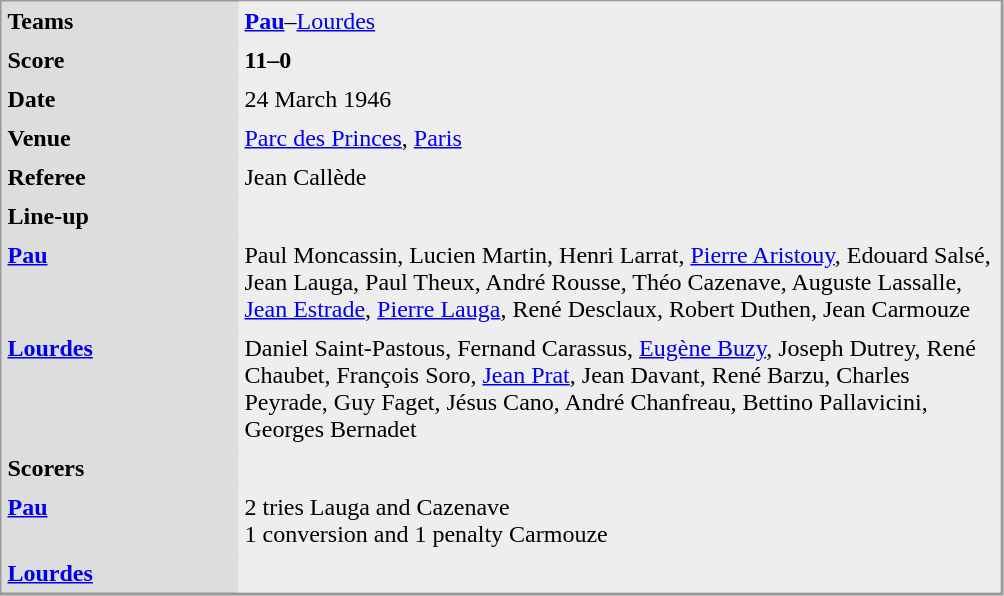<table align="left" cellpadding="4" cellspacing="0"  style="margin: 0 0 0 0; border: 1px solid #999; border-right-width: 2px; border-bottom-width: 2px; background-color: #DDDDDD">
<tr>
<td width="150" valign="top"><strong>Teams</strong></td>
<td width="500" bgcolor=#EEEEEE><strong><a href='#'>Pau</a></strong>–<a href='#'>Lourdes</a></td>
</tr>
<tr>
<td valign="top"><strong>Score</strong></td>
<td bgcolor=#EEEEEE><strong>11–0</strong></td>
</tr>
<tr>
<td valign="top"><strong>Date</strong></td>
<td bgcolor=#EEEEEE>24 March 1946</td>
</tr>
<tr>
<td valign="top"><strong>Venue</strong></td>
<td bgcolor=#EEEEEE><a href='#'>Parc des Princes</a>, <a href='#'>Paris</a></td>
</tr>
<tr>
<td valign="top"><strong>Referee</strong></td>
<td bgcolor=#EEEEEE>Jean Callède</td>
</tr>
<tr>
<td valign="top"><strong>Line-up</strong></td>
<td bgcolor=#EEEEEE></td>
</tr>
<tr>
<td valign="top"><strong><a href='#'>Pau</a> </strong></td>
<td bgcolor=#EEEEEE>Paul Moncassin, Lucien Martin, Henri Larrat, <a href='#'>Pierre Aristouy</a>, Edouard Salsé, Jean Lauga, Paul Theux, André Rousse, Théo Cazenave, Auguste Lassalle, <a href='#'>Jean Estrade</a>, <a href='#'>Pierre Lauga</a>, René Desclaux, Robert Duthen, Jean Carmouze</td>
</tr>
<tr>
<td valign="top"><strong><a href='#'>Lourdes</a>  </strong></td>
<td bgcolor=#EEEEEE>Daniel Saint-Pastous, Fernand Carassus, <a href='#'>Eugène Buzy</a>, Joseph Dutrey, René Chaubet, François Soro, <a href='#'>Jean Prat</a>, Jean Davant, René Barzu, Charles Peyrade, Guy Faget, Jésus Cano, André Chanfreau, Bettino Pallavicini, Georges Bernadet</td>
</tr>
<tr>
<td valign="top"><strong>Scorers</strong></td>
<td bgcolor=#EEEEEE></td>
</tr>
<tr>
<td valign="top"><strong><a href='#'>Pau</a> </strong></td>
<td bgcolor=#EEEEEE>2 tries Lauga and Cazenave<br> 1 conversion and 1 penalty Carmouze</td>
</tr>
<tr>
<td valign="top"><strong><a href='#'>Lourdes</a>  </strong></td>
<td bgcolor=#EEEEEE></td>
</tr>
</table>
